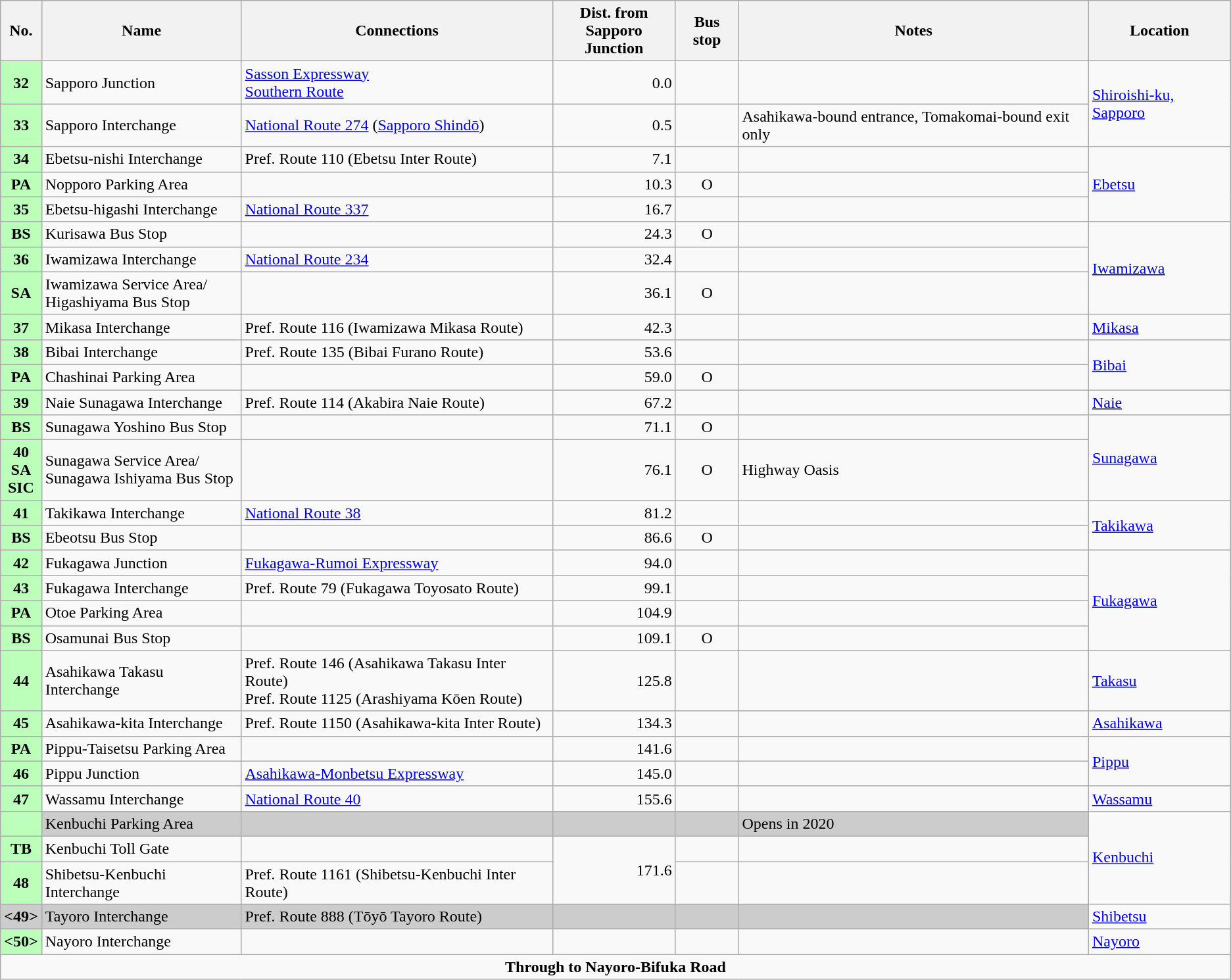<table class="wikitable">
<tr>
<th>No.</th>
<th>Name</th>
<th>Connections</th>
<th>Dist. from<br>Sapporo Junction</th>
<th>Bus stop</th>
<th>Notes</th>
<th>Location</th>
</tr>
<tr>
<th style="background-color: #BFB;">32</th>
<td>Sapporo Junction</td>
<td> <a href='#'>Sasson Expressway</a><br> <a href='#'>Southern Route</a></td>
<td style="text-align: right;">0.0</td>
<td style="text-align: center;"></td>
<td></td>
<td rowspan="2"><a href='#'>Shiroishi-ku, Sapporo</a></td>
</tr>
<tr>
<th style="background-color: #BFB;">33</th>
<td>Sapporo Interchange</td>
<td> <a href='#'>National Route 274</a> (<a href='#'>Sapporo Shindō</a>)</td>
<td style="text-align: right;">0.5</td>
<td style="text-align: center;"></td>
<td>Asahikawa-bound entrance, Tomakomai-bound exit only</td>
</tr>
<tr>
<th style="background-color: #BFB;">34</th>
<td>Ebetsu-nishi Interchange</td>
<td>Pref. Route 110 (Ebetsu Inter Route)</td>
<td style="text-align: right;">7.1</td>
<td style="text-align: center;"></td>
<td></td>
<td rowspan="3"><a href='#'>Ebetsu</a></td>
</tr>
<tr>
<th style="background-color: #BFB;">PA</th>
<td>Nopporo Parking Area</td>
<td></td>
<td style="text-align: right;">10.3</td>
<td style="text-align: center;">O</td>
<td></td>
</tr>
<tr>
<th style="background-color: #BFB;">35</th>
<td>Ebetsu-higashi Interchange</td>
<td> <a href='#'>National Route 337</a></td>
<td style="text-align: right;">16.7</td>
<td style="text-align: center;"></td>
<td></td>
</tr>
<tr>
<th style="background-color: #BFB;">BS</th>
<td>Kurisawa Bus Stop</td>
<td></td>
<td style="text-align: right;">24.3</td>
<td style="text-align: center;">O</td>
<td></td>
<td rowspan="3"><a href='#'>Iwamizawa</a></td>
</tr>
<tr>
<th style="background-color: #BFB;">36</th>
<td>Iwamizawa Interchange</td>
<td> <a href='#'>National Route 234</a></td>
<td style="text-align: right;">32.4</td>
<td style="text-align: center;"></td>
<td></td>
</tr>
<tr>
<th style="background-color: #BFB;">SA</th>
<td>Iwamizawa Service Area/<br>Higashiyama Bus Stop</td>
<td></td>
<td style="text-align: right;">36.1</td>
<td style="text-align: center;">O</td>
<td></td>
</tr>
<tr>
<th style="background-color: #BFB;">37</th>
<td>Mikasa Interchange</td>
<td>Pref. Route 116 (Iwamizawa Mikasa Route)</td>
<td style="text-align: right;">42.3</td>
<td style="text-align: center;"></td>
<td></td>
<td><a href='#'>Mikasa</a></td>
</tr>
<tr>
<th style="background-color: #BFB;">38</th>
<td>Bibai Interchange</td>
<td>Pref. Route 135 (Bibai Furano Route)</td>
<td style="text-align: right;">53.6</td>
<td style="text-align: center;"></td>
<td></td>
<td rowspan="2"><a href='#'>Bibai</a></td>
</tr>
<tr>
<th style="background-color: #BFB;">PA</th>
<td>Chashinai Parking Area</td>
<td></td>
<td style="text-align: right;">59.0</td>
<td style="text-align: center;">O</td>
<td></td>
</tr>
<tr>
<th style="background-color: #BFB;">39</th>
<td>Naie Sunagawa Interchange</td>
<td>Pref. Route 114 (Akabira Naie Route)</td>
<td style="text-align: right;">67.2</td>
<td style="text-align: center;"></td>
<td></td>
<td><a href='#'>Naie</a></td>
</tr>
<tr>
<th style="background-color: #BFB;">BS</th>
<td>Sunagawa Yoshino Bus Stop</td>
<td></td>
<td style="text-align: right;">71.1</td>
<td style="text-align: center;">O</td>
<td></td>
<td rowspan="2"><a href='#'>Sunagawa</a></td>
</tr>
<tr>
<th style="background-color: #BFB;">40<br>SA<br>SIC</th>
<td>Sunagawa Service Area/<br>Sunagawa Ishiyama Bus Stop</td>
<td></td>
<td style="text-align: right;">76.1</td>
<td style="text-align: center;">O</td>
<td>Highway Oasis</td>
</tr>
<tr>
<th style="background-color: #BFB;">41</th>
<td>Takikawa Interchange</td>
<td> <a href='#'>National Route 38</a></td>
<td style="text-align: right;">81.2</td>
<td style="text-align: center;"></td>
<td></td>
<td rowspan="2"><a href='#'>Takikawa</a></td>
</tr>
<tr>
<th style="background-color: #BFB;">BS</th>
<td>Ebeotsu Bus Stop</td>
<td></td>
<td style="text-align: right;">86.6</td>
<td style="text-align: center;">O</td>
<td></td>
</tr>
<tr>
<th style="background-color: #BFB;">42</th>
<td>Fukagawa Junction</td>
<td>  <a href='#'>Fukagawa-Rumoi Expressway</a></td>
<td style="text-align: right;">94.0</td>
<td style="text-align: center;"></td>
<td></td>
<td rowspan="4"><a href='#'>Fukagawa</a></td>
</tr>
<tr>
<th style="background-color: #BFB;">43</th>
<td>Fukagawa Interchange</td>
<td>Pref. Route 79 (Fukagawa Toyosato Route)</td>
<td style="text-align: right;">99.1</td>
<td style="text-align: center;"></td>
<td></td>
</tr>
<tr>
<th style="background-color: #BFB;">PA</th>
<td>Otoe Parking Area</td>
<td></td>
<td style="text-align: right;">104.9</td>
<td style="text-align: center;"></td>
<td></td>
</tr>
<tr>
<th style="background-color: #BFB;">BS</th>
<td>Osamunai Bus Stop</td>
<td></td>
<td style="text-align: right;">109.1</td>
<td style="text-align: center;">O</td>
<td></td>
</tr>
<tr>
<th style="background-color: #BFB;">44</th>
<td>Asahikawa Takasu Interchange</td>
<td>Pref. Route 146 (Asahikawa Takasu Inter Route)<br>Pref. Route 1125 (Arashiyama Kōen Route)</td>
<td style="text-align:right; ">125.8</td>
<td style="text-align:center; "></td>
<td></td>
<td><a href='#'>Takasu</a></td>
</tr>
<tr>
<th style="background-color: #BFB;">45</th>
<td>Asahikawa-kita Interchange</td>
<td>Pref. Route 1150 (Asahikawa-kita Inter Route)</td>
<td style="text-align: right;">134.3</td>
<td style="text-align: center;"></td>
<td></td>
<td><a href='#'>Asahikawa</a></td>
</tr>
<tr>
<th style="background-color: #BFB;">PA</th>
<td>Pippu-Taisetsu Parking Area</td>
<td></td>
<td style="text-align: right;">141.6</td>
<td style="text-align: center;"></td>
<td></td>
<td rowspan="2"><a href='#'>Pippu</a></td>
</tr>
<tr>
<th style="background-color: #BFB;">46</th>
<td>Pippu Junction</td>
<td>  <a href='#'>Asahikawa-Monbetsu Expressway</a></td>
<td style="text-align: right;">145.0</td>
<td style="text-align: center;"></td>
<td></td>
</tr>
<tr>
<th style="background-color: #BFB;">47</th>
<td>Wassamu Interchange</td>
<td> <a href='#'>National Route 40</a></td>
<td style="text-align: right;">155.6</td>
<td style="text-align: center;"></td>
<td></td>
<td><a href='#'>Wassamu</a></td>
</tr>
<tr>
<th style="background-color: #BFB;"><PA></th>
<td style="background-color: #CCC;">Kenbuchi Parking Area</td>
<td style="background-color: #CCC;"></td>
<td style="background-color: #CCC; text-align: right;"></td>
<td style="background-color: #CCC;"></td>
<td style="background-color: #CCC;">Opens in 2020</td>
<td rowspan="3"><a href='#'>Kenbuchi</a></td>
</tr>
<tr>
<th style="background-color: #BFB;">TB</th>
<td>Kenbuchi Toll Gate</td>
<td></td>
<td rowspan="2" style="text-align: right;">171.6</td>
<td></td>
<td></td>
</tr>
<tr>
<th style="background-color: #BFB;">48</th>
<td>Shibetsu-Kenbuchi Interchange</td>
<td>Pref. Route 1161 (Shibetsu-Kenbuchi Inter Route)</td>
<td style="text-align: center;"></td>
<td></td>
</tr>
<tr>
<th style="background-color: #CCC;"><49></th>
<td style="background-color: #CCC;">Tayoro Interchange</td>
<td style="background-color: #CCC;">Pref. Route 888 (Tōyō Tayoro Route)</td>
<td style="background-color: #CCC;"></td>
<td style="background-color: #CCC;"></td>
<td style="background-color: #CCC;"></td>
<td><a href='#'>Shibetsu</a></td>
</tr>
<tr>
<th style="background-color: #BFB;"><50></th>
<td>Nayoro Interchange</td>
<td></td>
<td style="text-align: center;"></td>
<td style="text-align: rigjt;"></td>
<td></td>
<td><a href='#'>Nayoro</a></td>
</tr>
<tr>
<td colspan="8" style="text-align: center;"><strong>Through to  Nayoro-Bifuka Road</strong></td>
</tr>
</table>
